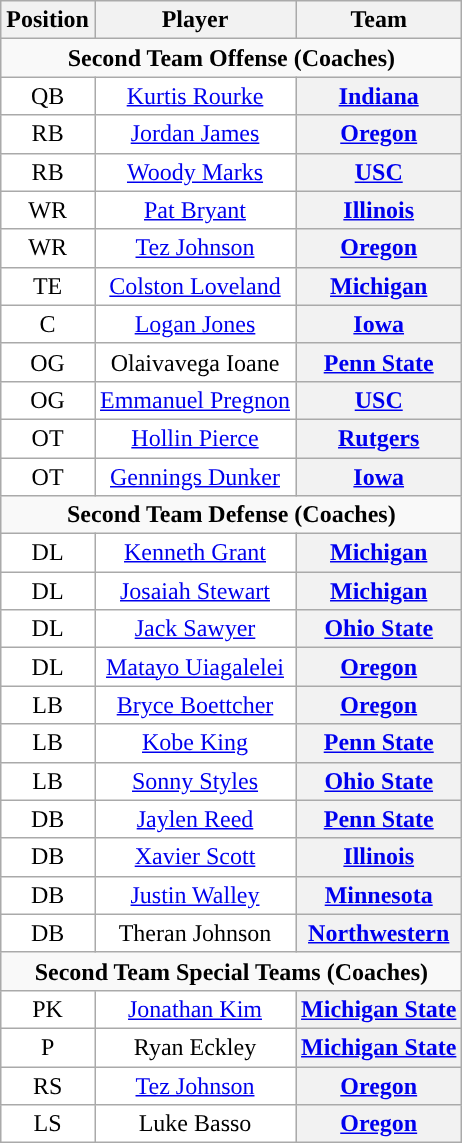<table class="wikitable sortable">
<tr>
<th>Position</th>
<th>Player</th>
<th>Team</th>
</tr>
<tr>
<td colspan="3" style="text-align:center; "><strong>Second Team Offense (Coaches)</strong></td>
</tr>
<tr style="text-align:center;">
<td style="background:white">QB</td>
<td style="background:white"><a href='#'>Kurtis Rourke</a></td>
<th><a href='#'>Indiana</a></th>
</tr>
<tr style="text-align:center;">
<td style="background:white">RB</td>
<td style="background:white"><a href='#'>Jordan James</a></td>
<th><a href='#'>Oregon</a></th>
</tr>
<tr style="text-align:center;">
<td style="background:white">RB</td>
<td style="background:white"><a href='#'>Woody Marks</a></td>
<th><a href='#'>USC</a></th>
</tr>
<tr style="text-align:center;">
<td style="background:white">WR</td>
<td style="background:white"><a href='#'>Pat Bryant</a></td>
<th><a href='#'>Illinois</a></th>
</tr>
<tr style="text-align:center;">
<td style="background:white">WR</td>
<td style="background:white"><a href='#'>Tez Johnson</a></td>
<th><a href='#'>Oregon</a></th>
</tr>
<tr style="text-align:center;">
<td style="background:white">TE</td>
<td style="background:white"><a href='#'>Colston Loveland</a></td>
<th><a href='#'>Michigan</a></th>
</tr>
<tr style="text-align:center;">
<td style="background:white">C</td>
<td style="background:white"><a href='#'>Logan Jones</a></td>
<th><a href='#'>Iowa</a></th>
</tr>
<tr style="text-align:center;">
<td style="background:white">OG</td>
<td style="background:white">Olaivavega Ioane</td>
<th><a href='#'>Penn State</a></th>
</tr>
<tr style="text-align:center;">
<td style="background:white">OG</td>
<td style="background:white"><a href='#'>Emmanuel Pregnon</a></td>
<th><a href='#'>USC</a></th>
</tr>
<tr style="text-align:center;">
<td style="background:white">OT</td>
<td style="background:white"><a href='#'>Hollin Pierce</a></td>
<th><a href='#'>Rutgers</a></th>
</tr>
<tr style="text-align:center;">
<td style="background:white">OT</td>
<td style="background:white"><a href='#'>Gennings Dunker</a></td>
<th><a href='#'>Iowa</a></th>
</tr>
<tr>
<td colspan="3" style="text-align:center; "><strong>Second Team Defense (Coaches)</strong></td>
</tr>
<tr style="text-align:center;">
<td style="background:white">DL</td>
<td style="background:white"><a href='#'>Kenneth Grant</a></td>
<th><a href='#'>Michigan</a></th>
</tr>
<tr style="text-align:center;">
<td style="background:white">DL</td>
<td style="background:white"><a href='#'>Josaiah Stewart</a></td>
<th><a href='#'>Michigan</a></th>
</tr>
<tr style="text-align:center;">
<td style="background:white">DL</td>
<td style="background:white"><a href='#'>Jack Sawyer</a></td>
<th><a href='#'>Ohio State</a></th>
</tr>
<tr style="text-align:center;">
<td style="background:white">DL</td>
<td style="background:white"><a href='#'>Matayo Uiagalelei</a></td>
<th><a href='#'>Oregon</a></th>
</tr>
<tr style="text-align:center;">
<td style="background:white">LB</td>
<td style="background:white"><a href='#'>Bryce Boettcher</a></td>
<th><a href='#'>Oregon</a></th>
</tr>
<tr style="text-align:center;">
<td style="background:white">LB</td>
<td style="background:white"><a href='#'>Kobe King</a></td>
<th><a href='#'>Penn State</a></th>
</tr>
<tr style="text-align:center;">
<td style="background:white">LB</td>
<td style="background:white"><a href='#'>Sonny Styles</a></td>
<th><a href='#'>Ohio State</a></th>
</tr>
<tr style="text-align:center;">
<td style="background:white">DB</td>
<td style="background:white"><a href='#'>Jaylen Reed</a></td>
<th><a href='#'>Penn State</a></th>
</tr>
<tr style="text-align:center;">
<td style="background:white">DB</td>
<td style="background:white"><a href='#'>Xavier Scott</a></td>
<th><a href='#'>Illinois</a></th>
</tr>
<tr style="text-align:center;">
<td style="background:white">DB</td>
<td style="background:white"><a href='#'>Justin Walley</a></td>
<th><a href='#'>Minnesota</a></th>
</tr>
<tr style="text-align:center;">
<td style="background:white">DB</td>
<td style="background:white">Theran Johnson</td>
<th><a href='#'>Northwestern</a></th>
</tr>
<tr>
<td colspan="4" style="text-align:center; "><strong>Second Team Special Teams (Coaches)</strong></td>
</tr>
<tr style="text-align:center;">
<td style="background:white">PK</td>
<td style="background:white"><a href='#'>Jonathan Kim</a></td>
<th><a href='#'>Michigan State</a></th>
</tr>
<tr style="text-align:center;">
<td style="background:white">P</td>
<td style="background:white">Ryan Eckley</td>
<th><a href='#'>Michigan State</a></th>
</tr>
<tr style="text-align:center;">
<td style="background:white">RS</td>
<td style="background:white"><a href='#'>Tez Johnson</a></td>
<th><a href='#'>Oregon</a></th>
</tr>
<tr style="text-align:center;">
<td style="background:white">LS</td>
<td style="background:white">Luke Basso</td>
<th><a href='#'>Oregon</a></th>
</tr>
</table>
